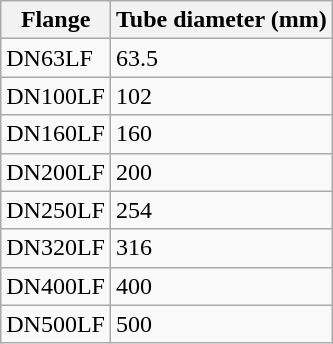<table class="wikitable">
<tr>
<th>Flange</th>
<th>Tube diameter (mm)</th>
</tr>
<tr>
<td>DN63LF</td>
<td>63.5</td>
</tr>
<tr>
<td>DN100LF</td>
<td>102</td>
</tr>
<tr>
<td>DN160LF</td>
<td>160</td>
</tr>
<tr>
<td>DN200LF</td>
<td>200</td>
</tr>
<tr>
<td>DN250LF</td>
<td>254</td>
</tr>
<tr>
<td>DN320LF</td>
<td>316</td>
</tr>
<tr>
<td>DN400LF</td>
<td>400</td>
</tr>
<tr>
<td>DN500LF</td>
<td>500</td>
</tr>
</table>
